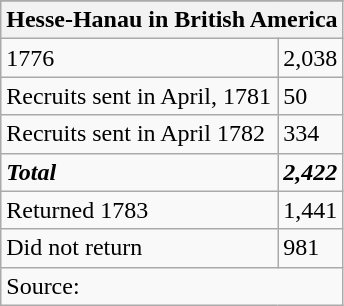<table class="wikitable">
<tr bgcolor="F1F1F1">
</tr>
<tr>
<th colspan="2">Hesse-Hanau in British America</th>
</tr>
<tr>
<td>1776</td>
<td>2,038</td>
</tr>
<tr>
<td>Recruits sent in April, 1781</td>
<td>50</td>
</tr>
<tr>
<td>Recruits sent in April 1782</td>
<td>334</td>
</tr>
<tr>
<td><strong><em>Total</em></strong></td>
<td><strong><em>2,422</em></strong></td>
</tr>
<tr>
<td>Returned 1783</td>
<td>1,441</td>
</tr>
<tr>
<td>Did not return</td>
<td>981</td>
</tr>
<tr>
<td colspan="2">Source:</td>
</tr>
</table>
